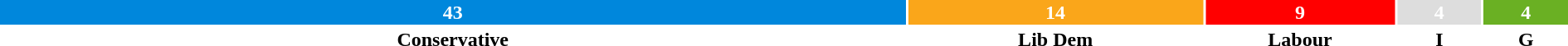<table style="width:100%; text-align:center;">
<tr style="color:white;">
<td style="background:#0087DC; width:58.11%;"><strong>43</strong></td>
<td style="background:#FAA61A; width:18.92%;"><strong>14</strong></td>
<td style="background:red; width:12.16%;"><strong>9</strong></td>
<td style="background:#DDDDDD; width:5.4%;"><strong>4</strong></td>
<td style="background:#6AB023; width:5.4%;"><strong>4</strong></td>
</tr>
<tr>
<td><span><strong>Conservative</strong></span></td>
<td><span><strong>Lib Dem</strong></span></td>
<td><span><strong>Labour</strong></span></td>
<td><span><strong>I</strong></span></td>
<td><span><strong>G</strong></span></td>
</tr>
</table>
